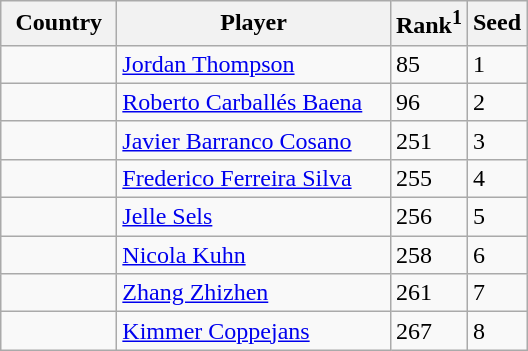<table class="sortable wikitable">
<tr>
<th width="70">Country</th>
<th width="175">Player</th>
<th>Rank<sup>1</sup></th>
<th>Seed</th>
</tr>
<tr>
<td></td>
<td><a href='#'>Jordan Thompson</a></td>
<td>85</td>
<td>1</td>
</tr>
<tr>
<td></td>
<td><a href='#'>Roberto Carballés Baena</a></td>
<td>96</td>
<td>2</td>
</tr>
<tr>
<td></td>
<td><a href='#'>Javier Barranco Cosano</a></td>
<td>251</td>
<td>3</td>
</tr>
<tr>
<td></td>
<td><a href='#'>Frederico Ferreira Silva</a></td>
<td>255</td>
<td>4</td>
</tr>
<tr>
<td></td>
<td><a href='#'>Jelle Sels</a></td>
<td>256</td>
<td>5</td>
</tr>
<tr>
<td></td>
<td><a href='#'>Nicola Kuhn</a></td>
<td>258</td>
<td>6</td>
</tr>
<tr>
<td></td>
<td><a href='#'>Zhang Zhizhen</a></td>
<td>261</td>
<td>7</td>
</tr>
<tr>
<td></td>
<td><a href='#'>Kimmer Coppejans</a></td>
<td>267</td>
<td>8</td>
</tr>
</table>
